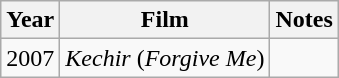<table class = "wikitable sortable">
<tr>
<th>Year</th>
<th>Film</th>
<th>Notes</th>
</tr>
<tr>
<td rowspan=1>2007</td>
<td><em>Kechir</em> (<em>Forgive Me</em>)</td>
<td></td>
</tr>
</table>
